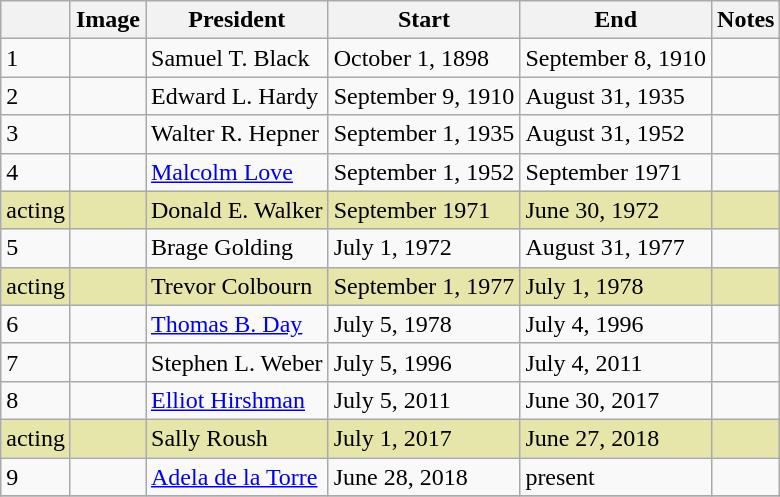<table class="wikitable">
<tr>
<th></th>
<th>Image</th>
<th>President</th>
<th>Start</th>
<th>End</th>
<th>Notes</th>
</tr>
<tr>
<td>1</td>
<td></td>
<td>Samuel T. Black</td>
<td>October 1, 1898</td>
<td>September 8, 1910</td>
<td></td>
</tr>
<tr>
<td>2</td>
<td></td>
<td>Edward L. Hardy</td>
<td>September 9, 1910</td>
<td>August 31, 1935</td>
<td></td>
</tr>
<tr>
<td>3</td>
<td></td>
<td>Walter R. Hepner</td>
<td>September 1, 1935</td>
<td>August 31, 1952</td>
<td></td>
</tr>
<tr>
<td>4</td>
<td></td>
<td><a href='#'>Malcolm Love</a></td>
<td>September 1, 1952</td>
<td>September 1971</td>
<td></td>
</tr>
<tr bgcolor="#e6e6aa">
<td>acting</td>
<td></td>
<td>Donald E. Walker</td>
<td>September 1971</td>
<td>June 30, 1972</td>
<td></td>
</tr>
<tr>
<td>5</td>
<td></td>
<td>Brage Golding</td>
<td>July 1, 1972</td>
<td>August 31, 1977</td>
<td></td>
</tr>
<tr bgcolor="#e6e6aa">
<td>acting</td>
<td></td>
<td>Trevor Colbourn</td>
<td>September 1, 1977</td>
<td>July 1, 1978</td>
<td></td>
</tr>
<tr>
<td>6</td>
<td></td>
<td><a href='#'>Thomas B. Day</a></td>
<td>July 5, 1978</td>
<td>July 4, 1996</td>
<td></td>
</tr>
<tr>
<td>7</td>
<td></td>
<td>Stephen L. Weber</td>
<td>July 5, 1996</td>
<td>July 4, 2011</td>
<td></td>
</tr>
<tr>
<td>8</td>
<td></td>
<td><a href='#'>Elliot Hirshman</a></td>
<td>July 5, 2011</td>
<td>June 30, 2017</td>
<td></td>
</tr>
<tr bgcolor="#e6e6aa">
<td>acting</td>
<td></td>
<td>Sally Roush</td>
<td>July 1, 2017</td>
<td>June 27, 2018</td>
<td></td>
</tr>
<tr>
<td>9</td>
<td></td>
<td><a href='#'>Adela de la Torre</a></td>
<td>June 28, 2018</td>
<td>present</td>
<td></td>
</tr>
<tr>
</tr>
</table>
